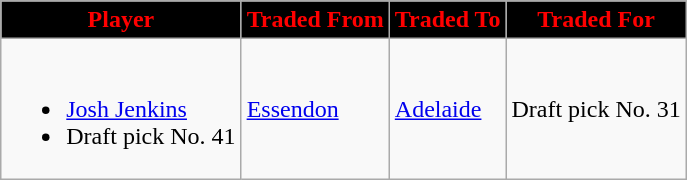<table class="wikitable">
<tr>
<th style="background:#000000; color:red; text-align:center;">Player</th>
<th style="background:#000000; color:red; text-align:center;">Traded From</th>
<th style="background:#000000; color:red; text-align:center;">Traded To</th>
<th style="background:#000000; color:red; text-align:center;">Traded For</th>
</tr>
<tr>
<td><br><ul><li> <a href='#'>Josh Jenkins</a></li><li>Draft pick No. 41</li></ul></td>
<td><a href='#'>Essendon</a></td>
<td><a href='#'>Adelaide</a></td>
<td>Draft pick No. 31</td>
</tr>
</table>
